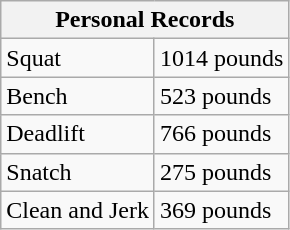<table class="wikitable">
<tr>
<th colspan="2">Personal Records</th>
</tr>
<tr>
<td>Squat</td>
<td>1014 pounds</td>
</tr>
<tr>
<td>Bench</td>
<td>523 pounds</td>
</tr>
<tr>
<td>Deadlift</td>
<td>766 pounds</td>
</tr>
<tr>
<td>Snatch</td>
<td>275 pounds</td>
</tr>
<tr>
<td>Clean and Jerk</td>
<td>369 pounds</td>
</tr>
</table>
